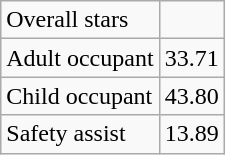<table class="wikitable">
<tr>
<td>Overall stars</td>
<td></td>
</tr>
<tr>
<td>Adult occupant</td>
<td>33.71</td>
</tr>
<tr>
<td>Child occupant</td>
<td>43.80</td>
</tr>
<tr>
<td>Safety assist</td>
<td>13.89</td>
</tr>
</table>
